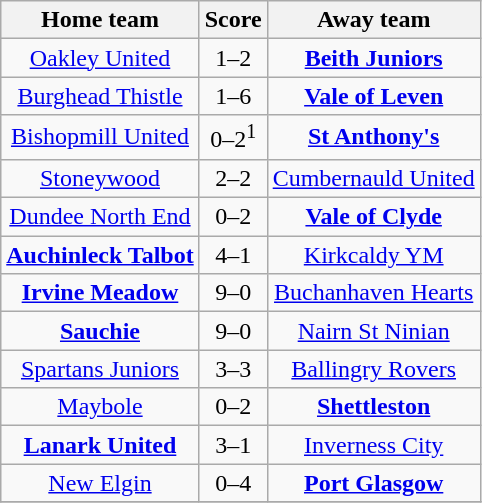<table class="wikitable" style="text-align: center">
<tr>
<th>Home team</th>
<th>Score</th>
<th>Away team</th>
</tr>
<tr>
<td><a href='#'>Oakley United</a></td>
<td>1–2</td>
<td><strong><a href='#'>Beith Juniors</a></strong></td>
</tr>
<tr>
<td><a href='#'>Burghead Thistle</a></td>
<td>1–6</td>
<td><strong><a href='#'>Vale of Leven</a></strong></td>
</tr>
<tr>
<td><a href='#'>Bishopmill United</a></td>
<td>0–2<sup>1</sup></td>
<td><strong><a href='#'>St Anthony's</a></strong></td>
</tr>
<tr>
<td><a href='#'>Stoneywood</a></td>
<td>2–2</td>
<td><a href='#'>Cumbernauld United</a></td>
</tr>
<tr>
<td><a href='#'>Dundee North End</a></td>
<td>0–2</td>
<td><strong><a href='#'>Vale of Clyde</a></strong></td>
</tr>
<tr>
<td><strong><a href='#'>Auchinleck Talbot</a></strong></td>
<td>4–1</td>
<td><a href='#'>Kirkcaldy YM</a></td>
</tr>
<tr>
<td><strong><a href='#'>Irvine Meadow</a></strong></td>
<td>9–0</td>
<td><a href='#'>Buchanhaven Hearts</a></td>
</tr>
<tr>
<td><strong><a href='#'>Sauchie</a></strong></td>
<td>9–0</td>
<td><a href='#'>Nairn St Ninian</a></td>
</tr>
<tr>
<td><a href='#'>Spartans Juniors</a></td>
<td>3–3</td>
<td><a href='#'>Ballingry Rovers</a></td>
</tr>
<tr>
<td><a href='#'>Maybole</a></td>
<td>0–2</td>
<td><strong><a href='#'>Shettleston</a></strong></td>
</tr>
<tr>
<td><strong><a href='#'>Lanark United</a></strong></td>
<td>3–1</td>
<td><a href='#'>Inverness City</a></td>
</tr>
<tr>
<td><a href='#'>New Elgin</a></td>
<td>0–4</td>
<td><strong><a href='#'>Port Glasgow</a></strong></td>
</tr>
<tr>
</tr>
</table>
